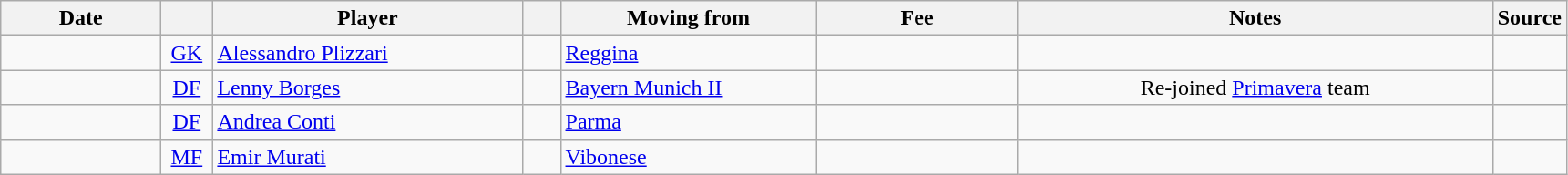<table class="wikitable sortable">
<tr>
<th style="width:110px">Date</th>
<th style="width:30px"></th>
<th style="width:220px">Player</th>
<th style="width:20px"></th>
<th style="width:180px">Moving from</th>
<th style="width:140px">Fee</th>
<th style="width:340px" class="unsortable">Notes</th>
<th style="width:35px">Source</th>
</tr>
<tr>
<td></td>
<td style="text-align:center"><a href='#'>GK</a></td>
<td> <a href='#'>Alessandro Plizzari</a></td>
<td style="text-align:center"></td>
<td> <a href='#'>Reggina</a></td>
<td style="text-align:center"></td>
<td style="text-align:center"></td>
<td></td>
</tr>
<tr>
<td></td>
<td style="text-align:center"><a href='#'>DF</a></td>
<td> <a href='#'>Lenny Borges</a></td>
<td style="text-align:center"></td>
<td> <a href='#'>Bayern Munich II</a></td>
<td style="text-align:center"></td>
<td style="text-align:center">Re-joined <a href='#'>Primavera</a> team</td>
<td></td>
</tr>
<tr>
<td></td>
<td style="text-align:center"><a href='#'>DF</a></td>
<td> <a href='#'>Andrea Conti</a></td>
<td style="text-align:center"></td>
<td> <a href='#'>Parma</a></td>
<td style="text-align:center"></td>
<td style="text-align:center"></td>
<td></td>
</tr>
<tr>
<td></td>
<td style="text-align:center"><a href='#'>MF</a></td>
<td>  <a href='#'>Emir Murati</a></td>
<td style="text-align:center"></td>
<td> <a href='#'>Vibonese</a></td>
<td style="text-align:center"></td>
<td style="text-align:center"></td>
<td></td>
</tr>
</table>
